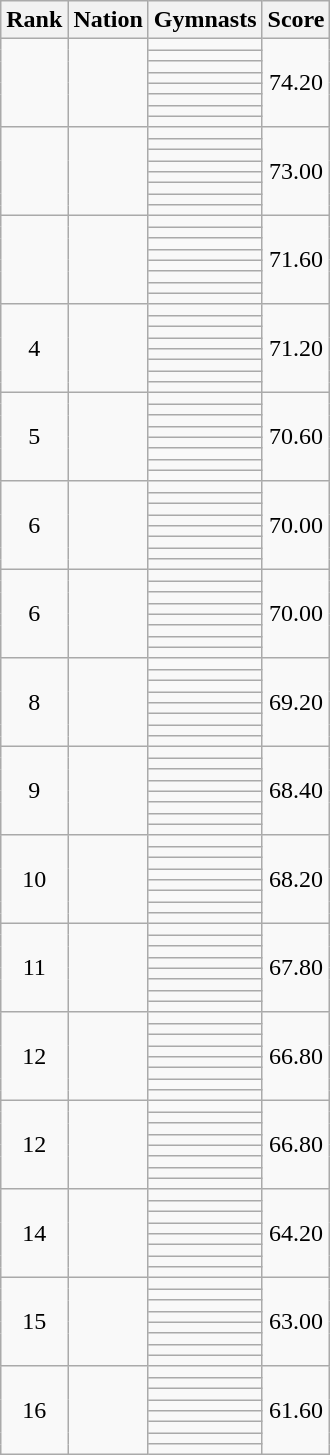<table class="wikitable sortable" style="text-align:center">
<tr>
<th>Rank</th>
<th>Nation</th>
<th>Gymnasts</th>
<th>Score</th>
</tr>
<tr>
<td rowspan=8></td>
<td rowspan=8 align=left></td>
<td align=left></td>
<td rowspan=8>74.20</td>
</tr>
<tr>
<td align=left></td>
</tr>
<tr>
<td align=left></td>
</tr>
<tr>
<td align=left></td>
</tr>
<tr>
<td align=left></td>
</tr>
<tr>
<td align=left></td>
</tr>
<tr>
<td align=left></td>
</tr>
<tr>
<td align=left></td>
</tr>
<tr>
<td rowspan=8></td>
<td rowspan=8 align=left></td>
<td align=left></td>
<td rowspan=8>73.00</td>
</tr>
<tr>
<td align=left></td>
</tr>
<tr>
<td align=left></td>
</tr>
<tr>
<td align=left></td>
</tr>
<tr>
<td align=left></td>
</tr>
<tr>
<td align=left></td>
</tr>
<tr>
<td align=left></td>
</tr>
<tr>
<td align=left></td>
</tr>
<tr>
<td rowspan=8></td>
<td rowspan=8 align=left></td>
<td align=left></td>
<td rowspan=8>71.60</td>
</tr>
<tr>
<td align=left></td>
</tr>
<tr>
<td align=left></td>
</tr>
<tr>
<td align=left></td>
</tr>
<tr>
<td align=left></td>
</tr>
<tr>
<td align=left></td>
</tr>
<tr>
<td align=left></td>
</tr>
<tr>
<td align=left></td>
</tr>
<tr>
<td rowspan=8>4</td>
<td rowspan=8 align=left></td>
<td align=left></td>
<td rowspan=8>71.20</td>
</tr>
<tr>
<td align=left></td>
</tr>
<tr>
<td align=left></td>
</tr>
<tr>
<td align=left></td>
</tr>
<tr>
<td align=left></td>
</tr>
<tr>
<td align=left></td>
</tr>
<tr>
<td align=left></td>
</tr>
<tr>
<td align=left></td>
</tr>
<tr>
<td rowspan=8>5</td>
<td rowspan=8 align=left></td>
<td align=left></td>
<td rowspan=8>70.60</td>
</tr>
<tr>
<td align=left></td>
</tr>
<tr>
<td align=left></td>
</tr>
<tr>
<td align=left></td>
</tr>
<tr>
<td align=left></td>
</tr>
<tr>
<td align=left></td>
</tr>
<tr>
<td align=left></td>
</tr>
<tr>
<td align=left></td>
</tr>
<tr>
<td rowspan=8>6</td>
<td rowspan=8 align=left></td>
<td align=left></td>
<td rowspan=8>70.00</td>
</tr>
<tr>
<td align=left></td>
</tr>
<tr>
<td align=left></td>
</tr>
<tr>
<td align=left></td>
</tr>
<tr>
<td align=left></td>
</tr>
<tr>
<td align=left></td>
</tr>
<tr>
<td align=left></td>
</tr>
<tr>
<td align=left></td>
</tr>
<tr>
<td rowspan=8>6</td>
<td rowspan=8 align=left></td>
<td align=left></td>
<td rowspan=8>70.00</td>
</tr>
<tr>
<td align=left></td>
</tr>
<tr>
<td align=left></td>
</tr>
<tr>
<td align=left></td>
</tr>
<tr>
<td align=left></td>
</tr>
<tr>
<td align=left></td>
</tr>
<tr>
<td align=left></td>
</tr>
<tr>
<td align=left></td>
</tr>
<tr>
<td rowspan=8>8</td>
<td rowspan=8 align=left></td>
<td align=left></td>
<td rowspan=8>69.20</td>
</tr>
<tr>
<td align=left></td>
</tr>
<tr>
<td align=left></td>
</tr>
<tr>
<td align=left></td>
</tr>
<tr>
<td align=left></td>
</tr>
<tr>
<td align=left></td>
</tr>
<tr>
<td align=left></td>
</tr>
<tr>
<td align=left></td>
</tr>
<tr>
<td rowspan=8>9</td>
<td rowspan=8 align=left></td>
<td align=left></td>
<td rowspan=8>68.40</td>
</tr>
<tr>
<td align=left></td>
</tr>
<tr>
<td align=left></td>
</tr>
<tr>
<td align=left></td>
</tr>
<tr>
<td align=left></td>
</tr>
<tr>
<td align=left></td>
</tr>
<tr>
<td align=left></td>
</tr>
<tr>
<td align=left></td>
</tr>
<tr>
<td rowspan=8>10</td>
<td rowspan=8 align=left></td>
<td align=left></td>
<td rowspan=8>68.20</td>
</tr>
<tr>
<td align=left></td>
</tr>
<tr>
<td align=left></td>
</tr>
<tr>
<td align=left></td>
</tr>
<tr>
<td align=left></td>
</tr>
<tr>
<td align=left></td>
</tr>
<tr>
<td align=left></td>
</tr>
<tr>
<td align=left></td>
</tr>
<tr>
<td rowspan=8>11</td>
<td rowspan=8 align=left></td>
<td align=left></td>
<td rowspan=8>67.80</td>
</tr>
<tr>
<td align=left></td>
</tr>
<tr>
<td align=left></td>
</tr>
<tr>
<td align=left></td>
</tr>
<tr>
<td align=left></td>
</tr>
<tr>
<td align=left></td>
</tr>
<tr>
<td align=left></td>
</tr>
<tr>
<td align=left></td>
</tr>
<tr>
<td rowspan=8>12</td>
<td rowspan=8 align=left></td>
<td align=left></td>
<td rowspan=8>66.80</td>
</tr>
<tr>
<td align=left></td>
</tr>
<tr>
<td align=left></td>
</tr>
<tr>
<td align=left></td>
</tr>
<tr>
<td align=left></td>
</tr>
<tr>
<td align=left></td>
</tr>
<tr>
<td align=left></td>
</tr>
<tr>
<td align=left></td>
</tr>
<tr>
<td rowspan=8>12</td>
<td rowspan=8 align=left></td>
<td align=left></td>
<td rowspan=8>66.80</td>
</tr>
<tr>
<td align=left></td>
</tr>
<tr>
<td align=left></td>
</tr>
<tr>
<td align=left></td>
</tr>
<tr>
<td align=left></td>
</tr>
<tr>
<td align=left></td>
</tr>
<tr>
<td align=left></td>
</tr>
<tr>
<td align=left></td>
</tr>
<tr>
<td rowspan=8>14</td>
<td rowspan=8 align=left></td>
<td align=left></td>
<td rowspan=8>64.20</td>
</tr>
<tr>
<td align=left></td>
</tr>
<tr>
<td align=left></td>
</tr>
<tr>
<td align=left></td>
</tr>
<tr>
<td align=left></td>
</tr>
<tr>
<td align=left></td>
</tr>
<tr>
<td align=left></td>
</tr>
<tr>
<td align=left></td>
</tr>
<tr>
<td rowspan=8>15</td>
<td rowspan=8 align=left></td>
<td align=left></td>
<td rowspan=8>63.00</td>
</tr>
<tr>
<td align=left></td>
</tr>
<tr>
<td align=left></td>
</tr>
<tr>
<td align=left></td>
</tr>
<tr>
<td align=left></td>
</tr>
<tr>
<td align=left></td>
</tr>
<tr>
<td align=left></td>
</tr>
<tr>
<td align=left></td>
</tr>
<tr>
<td rowspan=8>16</td>
<td rowspan=8 align=left></td>
<td align=left></td>
<td rowspan=8>61.60</td>
</tr>
<tr>
<td align=left></td>
</tr>
<tr>
<td align=left></td>
</tr>
<tr>
<td align=left></td>
</tr>
<tr>
<td align=left></td>
</tr>
<tr>
<td align=left></td>
</tr>
<tr>
<td align=left></td>
</tr>
<tr>
<td align=left></td>
</tr>
</table>
